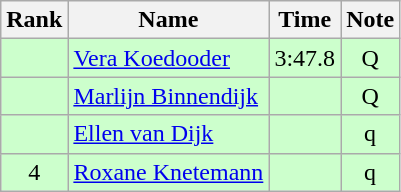<table class="wikitable sortable" style="text-align:center">
<tr>
<th>Rank</th>
<th>Name</th>
<th>Time</th>
<th>Note</th>
</tr>
<tr bgcolor=ccffcc>
<td></td>
<td align=left><a href='#'>Vera Koedooder</a></td>
<td>3:47.8</td>
<td>Q</td>
</tr>
<tr bgcolor=ccffcc>
<td></td>
<td align=left><a href='#'>Marlijn Binnendijk</a></td>
<td></td>
<td>Q</td>
</tr>
<tr bgcolor=ccffcc>
<td></td>
<td align=left><a href='#'>Ellen van Dijk</a></td>
<td></td>
<td>q</td>
</tr>
<tr bgcolor=ccffcc>
<td>4</td>
<td align=left><a href='#'>Roxane Knetemann</a></td>
<td></td>
<td>q</td>
</tr>
</table>
